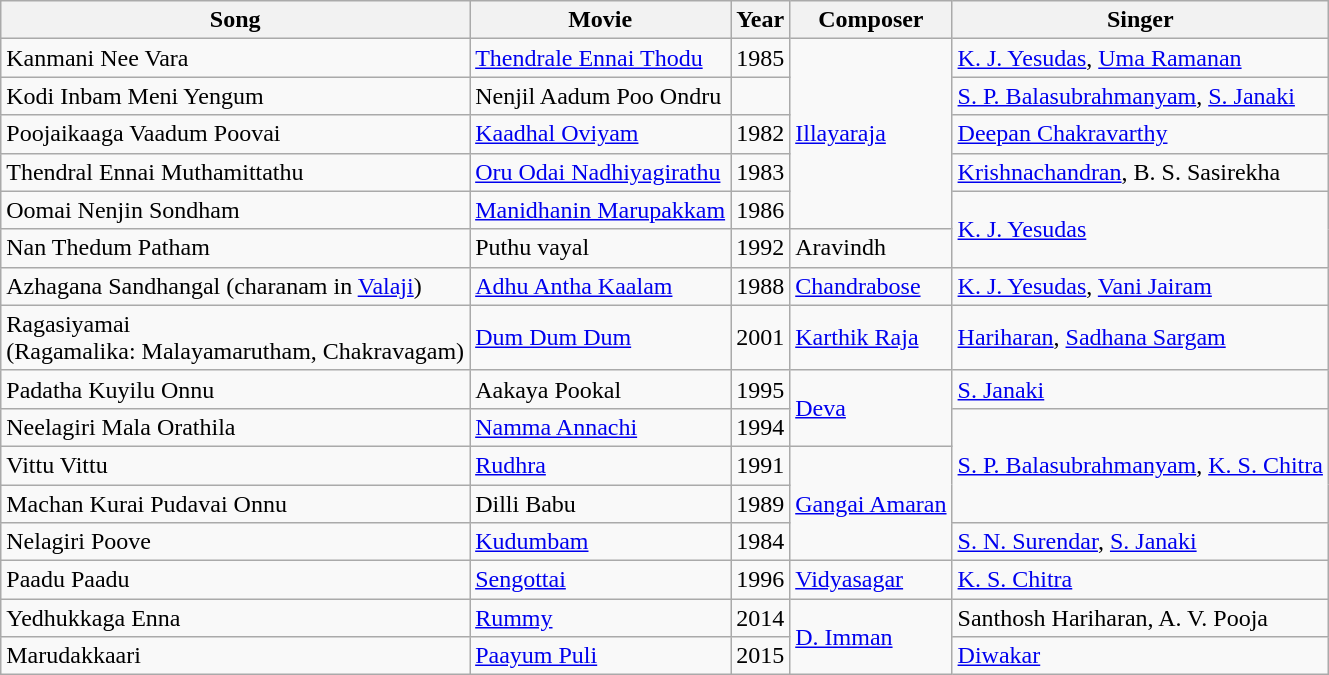<table class="wikitable">
<tr>
<th>Song</th>
<th>Movie</th>
<th>Year</th>
<th>Composer</th>
<th>Singer</th>
</tr>
<tr>
<td>Kanmani Nee Vara</td>
<td><a href='#'>Thendrale Ennai Thodu</a></td>
<td>1985</td>
<td rowspan="5"><a href='#'>Illayaraja</a></td>
<td><a href='#'>K. J. Yesudas</a>, <a href='#'>Uma Ramanan</a></td>
</tr>
<tr>
<td>Kodi Inbam Meni Yengum</td>
<td>Nenjil Aadum Poo Ondru</td>
<td></td>
<td><a href='#'>S. P. Balasubrahmanyam</a>, <a href='#'>S. Janaki</a></td>
</tr>
<tr>
<td>Poojaikaaga Vaadum Poovai</td>
<td><a href='#'>Kaadhal Oviyam</a></td>
<td>1982</td>
<td><a href='#'>Deepan Chakravarthy</a></td>
</tr>
<tr>
<td>Thendral Ennai Muthamittathu</td>
<td><a href='#'>Oru Odai Nadhiyagirathu</a></td>
<td>1983</td>
<td><a href='#'>Krishnachandran</a>, B. S. Sasirekha</td>
</tr>
<tr>
<td>Oomai Nenjin Sondham</td>
<td><a href='#'>Manidhanin Marupakkam</a></td>
<td>1986</td>
<td rowspan="2"><a href='#'>K. J. Yesudas</a></td>
</tr>
<tr>
<td>Nan Thedum Patham</td>
<td>Puthu vayal</td>
<td>1992</td>
<td>Aravindh</td>
</tr>
<tr>
<td>Azhagana Sandhangal (charanam in <a href='#'>Valaji</a>)</td>
<td><a href='#'>Adhu Antha Kaalam</a></td>
<td>1988</td>
<td><a href='#'>Chandrabose</a></td>
<td><a href='#'>K. J. Yesudas</a>, <a href='#'>Vani Jairam</a></td>
</tr>
<tr>
<td>Ragasiyamai<br>(Ragamalika: Malayamarutham, Chakravagam)</td>
<td><a href='#'>Dum Dum Dum</a></td>
<td>2001</td>
<td><a href='#'>Karthik Raja</a></td>
<td><a href='#'>Hariharan</a>, <a href='#'>Sadhana Sargam</a></td>
</tr>
<tr>
<td>Padatha Kuyilu Onnu</td>
<td>Aakaya Pookal</td>
<td>1995</td>
<td rowspan=2><a href='#'>Deva</a></td>
<td><a href='#'>S. Janaki</a></td>
</tr>
<tr>
<td>Neelagiri Mala Orathila</td>
<td><a href='#'>Namma Annachi</a></td>
<td>1994</td>
<td rowspan="3"><a href='#'>S. P. Balasubrahmanyam</a>, <a href='#'>K. S. Chitra</a></td>
</tr>
<tr>
<td>Vittu Vittu</td>
<td><a href='#'>Rudhra</a></td>
<td>1991</td>
<td rowspan=3><a href='#'>Gangai Amaran</a></td>
</tr>
<tr>
<td>Machan Kurai Pudavai Onnu</td>
<td>Dilli Babu</td>
<td>1989</td>
</tr>
<tr>
<td>Nelagiri Poove</td>
<td><a href='#'>Kudumbam</a></td>
<td>1984</td>
<td><a href='#'>S. N. Surendar</a>, <a href='#'>S. Janaki</a></td>
</tr>
<tr>
<td>Paadu Paadu</td>
<td><a href='#'>Sengottai</a></td>
<td>1996</td>
<td><a href='#'>Vidyasagar</a></td>
<td><a href='#'>K. S. Chitra</a></td>
</tr>
<tr>
<td>Yedhukkaga Enna</td>
<td><a href='#'>Rummy</a></td>
<td>2014</td>
<td rowspan=2><a href='#'>D. Imman</a></td>
<td>Santhosh Hariharan, A. V. Pooja</td>
</tr>
<tr>
<td>Marudakkaari</td>
<td><a href='#'>Paayum Puli</a></td>
<td>2015</td>
<td><a href='#'>Diwakar</a></td>
</tr>
</table>
